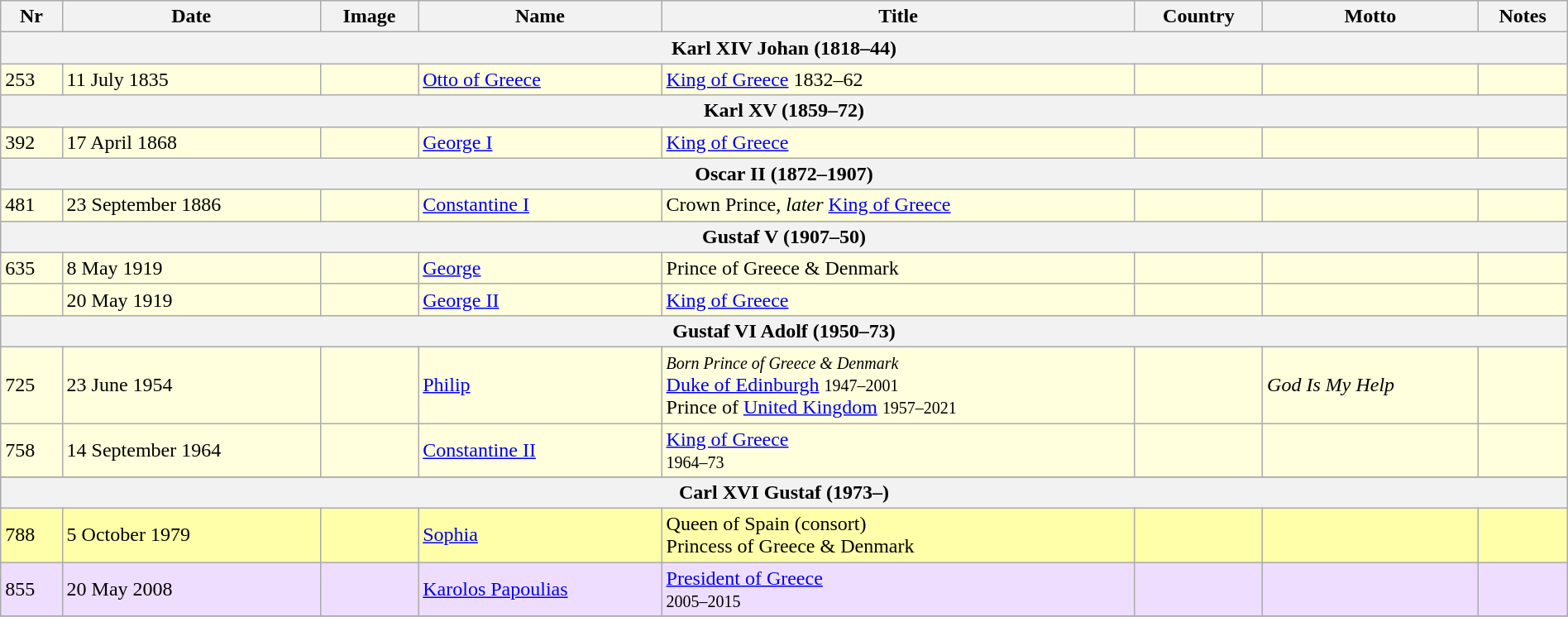<table class="wikitable" width=100%>
<tr>
<th>Nr</th>
<th>Date</th>
<th>Image</th>
<th>Name</th>
<th>Title</th>
<th>Country</th>
<th>Motto</th>
<th>Notes</th>
</tr>
<tr>
<th colspan=8>Karl XIV Johan (1818–44)</th>
</tr>
<tr bgcolor="#FFFFDD">
<td>253</td>
<td>11 July 1835</td>
<td></td>
<td><a href='#'>Otto of Greece</a></td>
<td><a href='#'>King of Greece</a> 1832–62</td>
<td></td>
<td></td>
<td></td>
</tr>
<tr>
<th colspan=8>Karl XV (1859–72)</th>
</tr>
<tr bgcolor="#FFFFDD">
<td>392</td>
<td>17 April 1868</td>
<td></td>
<td><a href='#'>George I</a></td>
<td><a href='#'>King of Greece</a></td>
<td></td>
<td></td>
<td></td>
</tr>
<tr>
<th colspan=8>Oscar II (1872–1907)</th>
</tr>
<tr bgcolor="#FFFFDD">
<td>481</td>
<td>23 September 1886</td>
<td></td>
<td><a href='#'>Constantine I</a></td>
<td>Crown Prince, <em>later</em> <a href='#'>King of Greece</a></td>
<td></td>
<td></td>
<td></td>
</tr>
<tr>
<th colspan=8>Gustaf V (1907–50)</th>
</tr>
<tr bgcolor="#FFFFDD">
<td>635</td>
<td>8 May 1919</td>
<td></td>
<td><a href='#'>George</a></td>
<td>Prince of Greece & Denmark</td>
<td></td>
<td></td>
<td></td>
</tr>
<tr bgcolor="#FFFFDD">
<td></td>
<td>20 May 1919</td>
<td></td>
<td><a href='#'>George II</a></td>
<td><a href='#'>King of Greece</a></td>
<td></td>
<td></td>
<td></td>
</tr>
<tr>
<th colspan=8>Gustaf VI Adolf (1950–73)</th>
</tr>
<tr bgcolor="#FFFFDD">
<td>725</td>
<td>23 June 1954</td>
<td></td>
<td><a href='#'>Philip</a></td>
<td><small><em>Born Prince of Greece & Denmark</em></small><br><a href='#'>Duke of Edinburgh</a> <small>1947–2001</small><br>Prince of <a href='#'>United Kingdom</a> <small>1957–2021</small></td>
<td><br></td>
<td><em>God Is My Help</em></td>
<td></td>
</tr>
<tr bgcolor="#FFFFDD">
<td>758</td>
<td>14 September 1964</td>
<td></td>
<td><a href='#'>Constantine II</a></td>
<td><a href='#'>King of Greece</a><br><small>1964–73</small></td>
<td></td>
<td></td>
<td></td>
</tr>
<tr bgcolor="#FFFFAA">
</tr>
<tr>
<th colspan=8>Carl XVI Gustaf (1973–)</th>
</tr>
<tr bgcolor="#FFFFAA">
<td>788</td>
<td>5 October 1979</td>
<td></td>
<td><a href='#'>Sophia</a></td>
<td>Queen of Spain (consort)<br>Princess of Greece & Denmark</td>
<td><br></td>
<td></td>
<td></td>
</tr>
<tr bgcolor="#EEDDFF">
<td>855</td>
<td>20 May 2008</td>
<td></td>
<td><a href='#'>Karolos Papoulias</a></td>
<td><a href='#'>President of Greece</a><br><small>2005–2015</small></td>
<td></td>
<td></td>
<td></td>
</tr>
<tr>
</tr>
</table>
